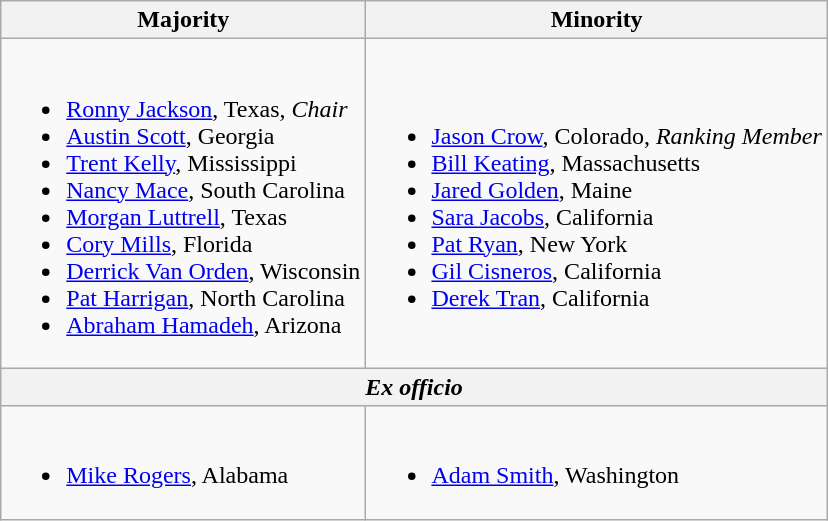<table class=wikitable>
<tr>
<th>Majority</th>
<th>Minority</th>
</tr>
<tr>
<td><br><ul><li><a href='#'>Ronny Jackson</a>, Texas, <em>Chair</em></li><li><a href='#'>Austin Scott</a>, Georgia</li><li><a href='#'>Trent Kelly</a>, Mississippi</li><li><a href='#'>Nancy Mace</a>, South Carolina</li><li><a href='#'>Morgan Luttrell</a>, Texas</li><li><a href='#'>Cory Mills</a>, Florida</li><li><a href='#'>Derrick Van Orden</a>, Wisconsin</li><li><a href='#'>Pat Harrigan</a>, North Carolina</li><li><a href='#'>Abraham Hamadeh</a>, Arizona</li></ul></td>
<td><br><ul><li><a href='#'>Jason Crow</a>, Colorado, <em>Ranking Member</em></li><li><a href='#'>Bill Keating</a>, Massachusetts</li><li><a href='#'>Jared Golden</a>, Maine</li><li><a href='#'>Sara Jacobs</a>, California</li><li><a href='#'>Pat Ryan</a>, New York</li><li><a href='#'>Gil Cisneros</a>, California</li><li><a href='#'>Derek Tran</a>, California</li></ul></td>
</tr>
<tr>
<th colspan=2><em>Ex officio</em></th>
</tr>
<tr>
<td><br><ul><li><a href='#'>Mike Rogers</a>, Alabama</li></ul></td>
<td><br><ul><li><a href='#'>Adam Smith</a>, Washington</li></ul></td>
</tr>
</table>
